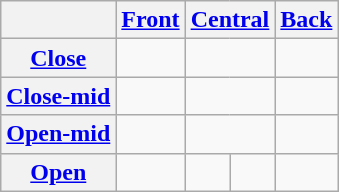<table class="wikitable" style="text-align:center">
<tr>
<th></th>
<th><a href='#'>Front</a></th>
<th colspan="2"><a href='#'>Central</a></th>
<th><a href='#'>Back</a></th>
</tr>
<tr>
<th><a href='#'>Close</a></th>
<td> </td>
<td colspan="2"> </td>
<td> </td>
</tr>
<tr>
<th><a href='#'>Close-mid</a></th>
<td> </td>
<td colspan="2"> </td>
<td> </td>
</tr>
<tr>
<th><a href='#'>Open-mid</a></th>
<td> </td>
<td colspan="2"> </td>
<td> </td>
</tr>
<tr>
<th><a href='#'>Open</a></th>
<td></td>
<td> </td>
<td> </td>
<td></td>
</tr>
</table>
